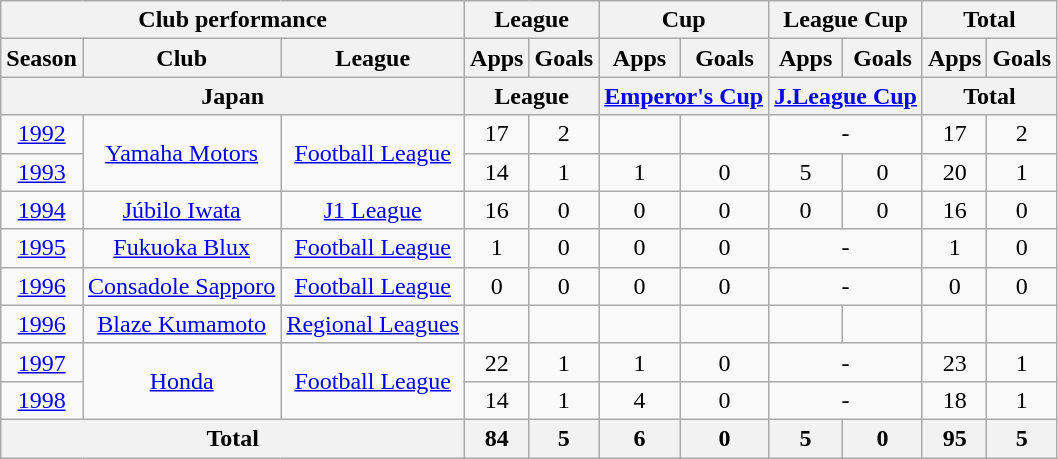<table class="wikitable" style="text-align:center;">
<tr>
<th colspan=3>Club performance</th>
<th colspan=2>League</th>
<th colspan=2>Cup</th>
<th colspan=2>League Cup</th>
<th colspan=2>Total</th>
</tr>
<tr>
<th>Season</th>
<th>Club</th>
<th>League</th>
<th>Apps</th>
<th>Goals</th>
<th>Apps</th>
<th>Goals</th>
<th>Apps</th>
<th>Goals</th>
<th>Apps</th>
<th>Goals</th>
</tr>
<tr>
<th colspan=3>Japan</th>
<th colspan=2>League</th>
<th colspan=2><a href='#'>Emperor's Cup</a></th>
<th colspan=2><a href='#'>J.League Cup</a></th>
<th colspan=2>Total</th>
</tr>
<tr>
<td><a href='#'>1992</a></td>
<td rowspan="2"><a href='#'>Yamaha Motors</a></td>
<td rowspan="2"><a href='#'>Football League</a></td>
<td>17</td>
<td>2</td>
<td></td>
<td></td>
<td colspan="2">-</td>
<td>17</td>
<td>2</td>
</tr>
<tr>
<td><a href='#'>1993</a></td>
<td>14</td>
<td>1</td>
<td>1</td>
<td>0</td>
<td>5</td>
<td>0</td>
<td>20</td>
<td>1</td>
</tr>
<tr>
<td><a href='#'>1994</a></td>
<td><a href='#'>Júbilo Iwata</a></td>
<td><a href='#'>J1 League</a></td>
<td>16</td>
<td>0</td>
<td>0</td>
<td>0</td>
<td>0</td>
<td>0</td>
<td>16</td>
<td>0</td>
</tr>
<tr>
<td><a href='#'>1995</a></td>
<td><a href='#'>Fukuoka Blux</a></td>
<td><a href='#'>Football League</a></td>
<td>1</td>
<td>0</td>
<td>0</td>
<td>0</td>
<td colspan="2">-</td>
<td>1</td>
<td>0</td>
</tr>
<tr>
<td><a href='#'>1996</a></td>
<td><a href='#'>Consadole Sapporo</a></td>
<td><a href='#'>Football League</a></td>
<td>0</td>
<td>0</td>
<td>0</td>
<td>0</td>
<td colspan="2">-</td>
<td>0</td>
<td>0</td>
</tr>
<tr>
<td><a href='#'>1996</a></td>
<td><a href='#'>Blaze Kumamoto</a></td>
<td><a href='#'>Regional Leagues</a></td>
<td></td>
<td></td>
<td></td>
<td></td>
<td></td>
<td></td>
<td></td>
<td></td>
</tr>
<tr>
<td><a href='#'>1997</a></td>
<td rowspan="2"><a href='#'>Honda</a></td>
<td rowspan="2"><a href='#'>Football League</a></td>
<td>22</td>
<td>1</td>
<td>1</td>
<td>0</td>
<td colspan="2">-</td>
<td>23</td>
<td>1</td>
</tr>
<tr>
<td><a href='#'>1998</a></td>
<td>14</td>
<td>1</td>
<td>4</td>
<td>0</td>
<td colspan="2">-</td>
<td>18</td>
<td>1</td>
</tr>
<tr>
<th colspan=3>Total</th>
<th>84</th>
<th>5</th>
<th>6</th>
<th>0</th>
<th>5</th>
<th>0</th>
<th>95</th>
<th>5</th>
</tr>
</table>
